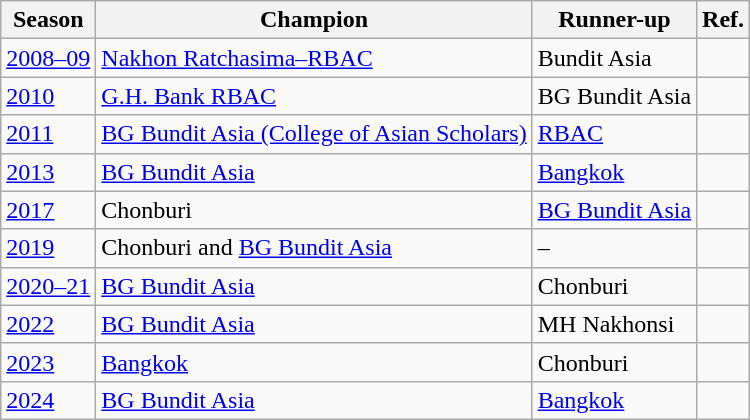<table class="wikitable sortable">
<tr>
<th>Season</th>
<th>Champion</th>
<th>Runner-up</th>
<th>Ref.</th>
</tr>
<tr>
<td><a href='#'>2008–09</a></td>
<td><a href='#'>Nakhon Ratchasima–RBAC</a></td>
<td>Bundit Asia</td>
<td></td>
</tr>
<tr>
<td><a href='#'>2010</a></td>
<td><a href='#'>G.H. Bank RBAC</a></td>
<td>BG Bundit Asia</td>
<td></td>
</tr>
<tr>
<td><a href='#'>2011</a></td>
<td><a href='#'> BG Bundit Asia (College of Asian Scholars)</a></td>
<td><a href='#'>RBAC</a></td>
<td></td>
</tr>
<tr>
<td><a href='#'>2013</a></td>
<td><a href='#'> BG Bundit Asia</a></td>
<td><a href='#'>Bangkok</a></td>
<td></td>
</tr>
<tr>
<td><a href='#'>2017</a></td>
<td>Chonburi</td>
<td><a href='#'> BG Bundit Asia</a></td>
<td></td>
</tr>
<tr>
<td><a href='#'>2019</a></td>
<td>Chonburi and <a href='#'> BG Bundit Asia</a></td>
<td>–</td>
<td></td>
</tr>
<tr>
<td><a href='#'>2020–21</a></td>
<td><a href='#'> BG Bundit Asia</a></td>
<td>Chonburi</td>
<td></td>
</tr>
<tr>
<td><a href='#'>2022</a></td>
<td><a href='#'> BG Bundit Asia</a></td>
<td>MH Nakhonsi</td>
<td></td>
</tr>
<tr>
<td><a href='#'>2023</a></td>
<td><a href='#'>Bangkok</a></td>
<td>Chonburi</td>
<td></td>
</tr>
<tr>
<td><a href='#'>2024</a></td>
<td><a href='#'> BG Bundit Asia</a></td>
<td><a href='#'>Bangkok</a></td>
<td></td>
</tr>
</table>
